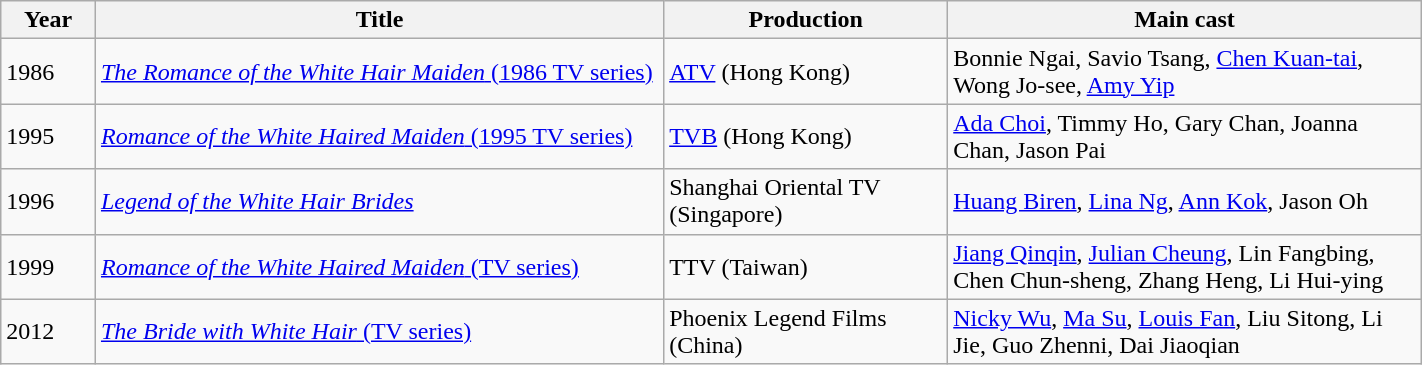<table class="wikitable" width=75%>
<tr>
<th width=5%>Year</th>
<th width=30%>Title</th>
<th width=15%>Production</th>
<th width=25%>Main cast</th>
</tr>
<tr>
<td>1986</td>
<td><a href='#'><em>The Romance of the White Hair Maiden</em> (1986 TV series)</a></td>
<td><a href='#'>ATV</a> (Hong Kong)</td>
<td>Bonnie Ngai, Savio Tsang, <a href='#'>Chen Kuan-tai</a>, Wong Jo-see, <a href='#'>Amy Yip</a></td>
</tr>
<tr>
<td>1995</td>
<td><a href='#'><em>Romance of the White Haired Maiden</em> (1995 TV series)</a></td>
<td><a href='#'>TVB</a> (Hong Kong)</td>
<td><a href='#'>Ada Choi</a>, Timmy Ho, Gary Chan, Joanna Chan, Jason Pai</td>
</tr>
<tr>
<td>1996</td>
<td><em><a href='#'>Legend of the White Hair Brides</a></em></td>
<td>Shanghai Oriental TV (Singapore)</td>
<td><a href='#'>Huang Biren</a>, <a href='#'>Lina Ng</a>, <a href='#'>Ann Kok</a>, Jason Oh</td>
</tr>
<tr>
<td>1999</td>
<td><a href='#'><em>Romance of the White Haired Maiden</em> (TV series)</a></td>
<td>TTV (Taiwan)</td>
<td><a href='#'>Jiang Qinqin</a>, <a href='#'>Julian Cheung</a>, Lin Fangbing, Chen Chun-sheng, Zhang Heng, Li Hui-ying</td>
</tr>
<tr>
<td>2012</td>
<td><a href='#'><em>The Bride with White Hair</em> (TV series)</a></td>
<td>Phoenix Legend Films (China)</td>
<td><a href='#'>Nicky Wu</a>, <a href='#'>Ma Su</a>, <a href='#'>Louis Fan</a>, Liu Sitong, Li Jie, Guo Zhenni, Dai Jiaoqian</td>
</tr>
</table>
